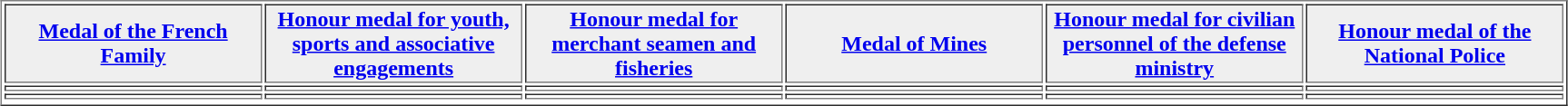<table align="center" border="1"  cellpadding="1" width="91%">
<tr>
<th width="13%" style="background:#efefef;"><a href='#'>Medal of the French Family</a></th>
<th width="13%" style="background:#efefef;"><a href='#'>Honour medal for youth, sports and associative engagements</a></th>
<th width="13%" style="background:#efefef;"><a href='#'>Honour medal for merchant seamen and fisheries</a></th>
<th width="13%" style="background:#efefef;"><a href='#'>Medal of Mines</a></th>
<th width="13%" style="background:#efefef;"><a href='#'>Honour medal for civilian personnel of the defense ministry</a></th>
<th width="13%" style="background:#efefef;"><a href='#'>Honour medal of the National Police</a></th>
</tr>
<tr>
<td></td>
<td></td>
<td></td>
<td></td>
<td></td>
<td></td>
</tr>
<tr>
<td></td>
<td></td>
<td></td>
<td></td>
<td></td>
<td></td>
</tr>
<tr>
</tr>
</table>
